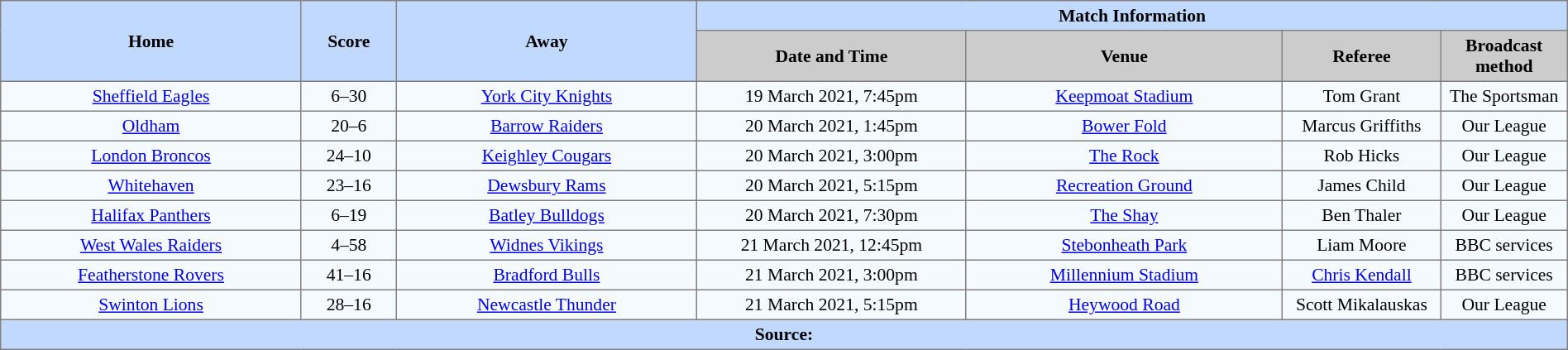<table border=1 style="border-collapse:collapse; font-size:90%; text-align:center"; cellpadding=3 cellspacing=0 width=100%>
<tr style="background:#C1D8ff;">
<th scope="col" rowspan=2 width=19%>Home</th>
<th scope="col" rowspan=2 width=6%>Score</th>
<th scope="col" rowspan=2 width=19%>Away</th>
<th colspan=4>Match Information</th>
</tr>
<tr style="background:#CCCCCC;">
<th scope="col" width=17%>Date and Time</th>
<th scope="col" width=20%>Venue</th>
<th scope="col" width=10%>Referee</th>
<th scope="col" width=8%>Broadcast method</th>
</tr>
<tr style="background:#F5FAFF;">
<td> <a href='#'>Sheffield Eagles</a></td>
<td>6–30</td>
<td> <a href='#'>York City Knights</a></td>
<td>19 March 2021, 7:45pm</td>
<td><a href='#'>Keepmoat Stadium</a></td>
<td>Tom Grant</td>
<td>The Sportsman</td>
</tr>
<tr style="background:#F5FAFF;">
<td> <a href='#'>Oldham</a></td>
<td>20–6</td>
<td> <a href='#'>Barrow Raiders</a></td>
<td>20 March 2021, 1:45pm</td>
<td><a href='#'>Bower Fold</a></td>
<td>Marcus Griffiths</td>
<td>Our League</td>
</tr>
<tr style="background:#F5FAFF;">
<td> <a href='#'>London Broncos</a></td>
<td>24–10</td>
<td> <a href='#'>Keighley Cougars</a></td>
<td>20 March 2021, 3:00pm</td>
<td><a href='#'>The Rock</a></td>
<td>Rob Hicks</td>
<td>Our League</td>
</tr>
<tr style="background:#F5FAFF;">
<td> <a href='#'>Whitehaven</a></td>
<td>23–16</td>
<td> <a href='#'>Dewsbury Rams</a></td>
<td>20 March 2021, 5:15pm</td>
<td><a href='#'>Recreation Ground</a></td>
<td>James Child</td>
<td>Our League</td>
</tr>
<tr style="background:#F5FAFF;">
<td> <a href='#'>Halifax Panthers</a></td>
<td>6–19</td>
<td> <a href='#'>Batley Bulldogs</a></td>
<td>20 March 2021, 7:30pm</td>
<td><a href='#'>The Shay</a></td>
<td>Ben Thaler</td>
<td>Our League</td>
</tr>
<tr style="background:#F5FAFF;">
<td> <a href='#'>West Wales Raiders</a></td>
<td>4–58</td>
<td> <a href='#'>Widnes Vikings</a></td>
<td>21 March 2021, 12:45pm</td>
<td><a href='#'>Stebonheath Park</a></td>
<td>Liam Moore</td>
<td>BBC services</td>
</tr>
<tr style="background:#F5FAFF;">
<td> <a href='#'>Featherstone Rovers</a></td>
<td>41–16</td>
<td> <a href='#'>Bradford Bulls</a></td>
<td>21 March 2021, 3:00pm</td>
<td><a href='#'>Millennium Stadium</a></td>
<td><a href='#'>Chris Kendall</a></td>
<td>BBC services</td>
</tr>
<tr style="background:#F5FAFF;">
<td> <a href='#'>Swinton Lions</a></td>
<td>28–16</td>
<td> <a href='#'>Newcastle Thunder</a></td>
<td>21 March 2021, 5:15pm</td>
<td><a href='#'>Heywood Road</a></td>
<td>Scott Mikalauskas</td>
<td>Our League</td>
</tr>
<tr style="background:#C1D8ff;">
<th colspan=7>Source:</th>
</tr>
</table>
